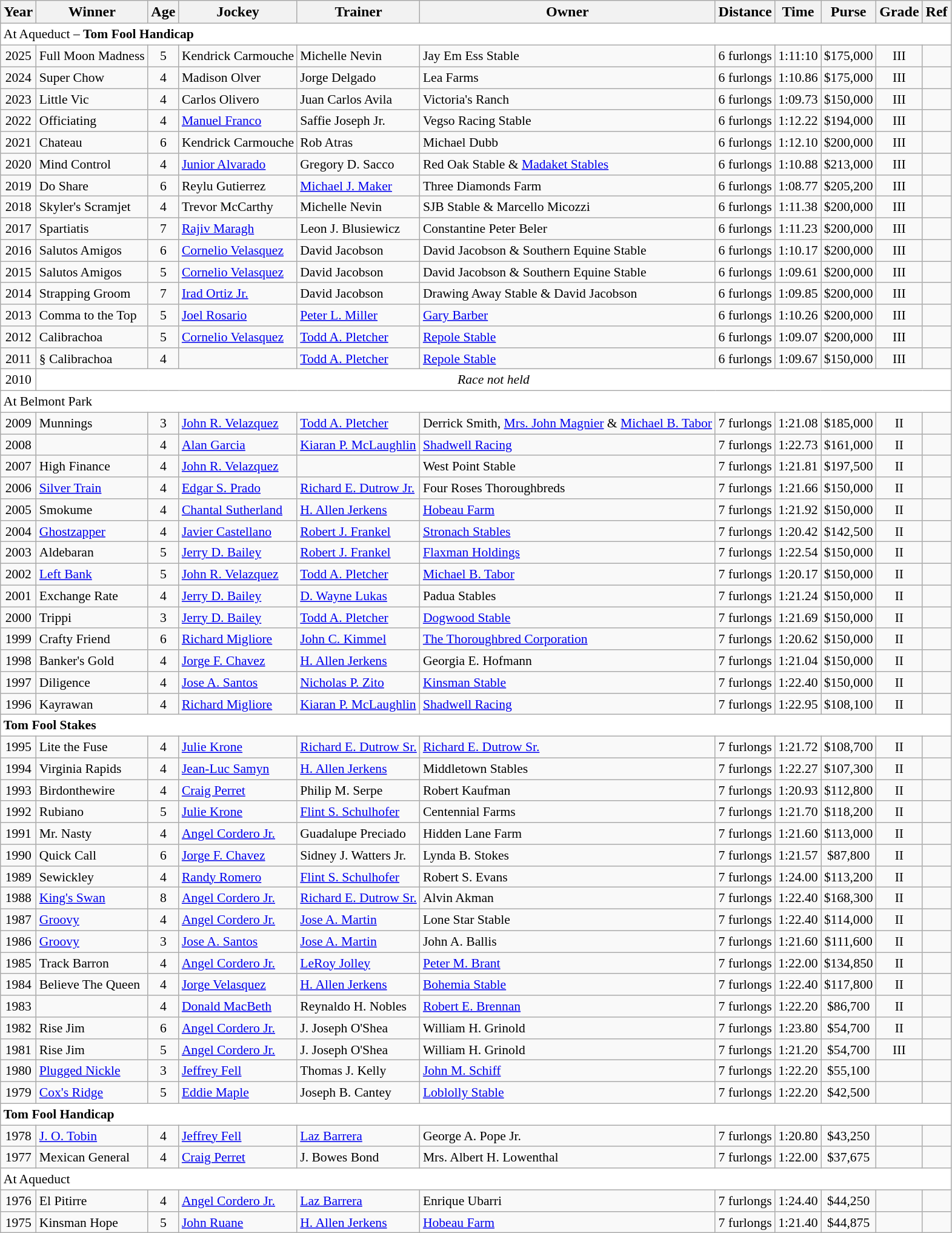<table class="wikitable sortable">
<tr>
<th>Year</th>
<th>Winner</th>
<th>Age</th>
<th>Jockey</th>
<th>Trainer</th>
<th>Owner</th>
<th>Distance</th>
<th>Time</th>
<th>Purse</th>
<th>Grade</th>
<th>Ref</th>
</tr>
<tr style="font-size:90%; background-color:white">
<td align="left" colspan=11>At Aqueduct – <strong>Tom Fool Handicap</strong></td>
</tr>
<tr style="font-size:90%">
<td align=center>2025</td>
<td>Full Moon Madness</td>
<td align=center>5</td>
<td>Kendrick Carmouche</td>
<td>Michelle Nevin</td>
<td>Jay Em Ess Stable</td>
<td align=center>6 furlongs</td>
<td align=center>1:11:10</td>
<td align=center>$175,000</td>
<td align=center>III</td>
<td></td>
</tr>
<tr style="font-size:90%">
<td align=center>2024</td>
<td>Super Chow</td>
<td align=center>4</td>
<td>Madison Olver</td>
<td>Jorge Delgado</td>
<td>Lea Farms</td>
<td align=center>6 furlongs</td>
<td align=center>1:10.86</td>
<td align=center>$175,000</td>
<td align=center>III</td>
<td></td>
</tr>
<tr style="font-size:90%">
<td align=center>2023</td>
<td>Little Vic</td>
<td align=center>4</td>
<td>Carlos Olivero</td>
<td>Juan Carlos Avila</td>
<td>Victoria's Ranch</td>
<td align=center>6 furlongs</td>
<td align=center>1:09.73</td>
<td align=center>$150,000</td>
<td align=center>III</td>
<td></td>
</tr>
<tr style="font-size:90%;">
<td align=center>2022</td>
<td>Officiating</td>
<td align=center>4</td>
<td><a href='#'>Manuel Franco</a></td>
<td>Saffie Joseph Jr.</td>
<td>Vegso Racing Stable</td>
<td align=center>6 furlongs</td>
<td align=center>1:12.22</td>
<td align=center>$194,000</td>
<td align=center>III</td>
<td></td>
</tr>
<tr style="font-size:90%;">
<td align=center>2021</td>
<td>Chateau</td>
<td align=center>6</td>
<td>Kendrick Carmouche</td>
<td>Rob Atras</td>
<td>Michael Dubb</td>
<td align=center>6 furlongs</td>
<td align=center>1:12.10</td>
<td align=center>$200,000</td>
<td align=center>III</td>
<td></td>
</tr>
<tr style="font-size:90%;">
<td align=center>2020</td>
<td>Mind Control</td>
<td align=center>4</td>
<td><a href='#'>Junior Alvarado</a></td>
<td>Gregory D. Sacco</td>
<td>Red Oak Stable & <a href='#'>Madaket Stables</a></td>
<td align=center>6 furlongs</td>
<td align=center>1:10.88</td>
<td align=center>$213,000</td>
<td align=center>III</td>
<td></td>
</tr>
<tr style="font-size:90%;">
<td align=center>2019</td>
<td>Do Share</td>
<td align=center>6</td>
<td>Reylu Gutierrez</td>
<td><a href='#'>Michael J. Maker</a></td>
<td>Three Diamonds Farm</td>
<td align=center>6 furlongs</td>
<td align=center>1:08.77</td>
<td align=center>$205,200</td>
<td align=center>III</td>
<td></td>
</tr>
<tr style="font-size:90%;">
<td align=center>2018</td>
<td>Skyler's Scramjet</td>
<td align=center>4</td>
<td>Trevor McCarthy</td>
<td>Michelle Nevin</td>
<td>SJB Stable & Marcello Micozzi</td>
<td align=center>6 furlongs</td>
<td align=center>1:11.38</td>
<td align=center>$200,000</td>
<td align=center>III</td>
<td></td>
</tr>
<tr style="font-size:90%;">
<td align=center>2017</td>
<td>Spartiatis</td>
<td align=center>7</td>
<td><a href='#'>Rajiv Maragh</a></td>
<td>Leon J. Blusiewicz</td>
<td>Constantine Peter Beler</td>
<td align=center>6 furlongs</td>
<td align=center>1:11.23</td>
<td align=center>$200,000</td>
<td align=center>III</td>
<td></td>
</tr>
<tr style="font-size:90%;">
<td align=center>2016</td>
<td>Salutos Amigos</td>
<td align=center>6</td>
<td><a href='#'>Cornelio Velasquez</a></td>
<td>David Jacobson</td>
<td>David Jacobson & Southern Equine Stable</td>
<td align=center>6 furlongs</td>
<td align=center>1:10.17</td>
<td align=center>$200,000</td>
<td align=center>III</td>
<td></td>
</tr>
<tr style="font-size:90%;">
<td align=center>2015</td>
<td>Salutos Amigos</td>
<td align=center>5</td>
<td><a href='#'>Cornelio Velasquez</a></td>
<td>David Jacobson</td>
<td>David Jacobson & Southern Equine Stable</td>
<td align=center>6 furlongs</td>
<td align=center>1:09.61</td>
<td align=center>$200,000</td>
<td align=center>III</td>
<td></td>
</tr>
<tr style="font-size:90%;">
<td align=center>2014</td>
<td>Strapping Groom</td>
<td align=center>7</td>
<td><a href='#'>Irad Ortiz Jr.</a></td>
<td>David Jacobson</td>
<td>Drawing Away Stable & David Jacobson</td>
<td align=center>6 furlongs</td>
<td align=center>1:09.85</td>
<td align=center>$200,000</td>
<td align=center>III</td>
<td></td>
</tr>
<tr style="font-size:90%;">
<td align=center>2013</td>
<td>Comma to the Top</td>
<td align=center>5</td>
<td><a href='#'>Joel Rosario</a></td>
<td><a href='#'>Peter L. Miller</a></td>
<td><a href='#'>Gary Barber</a></td>
<td align=center>6 furlongs</td>
<td align=center>1:10.26</td>
<td align=center>$200,000</td>
<td align=center>III</td>
<td></td>
</tr>
<tr style="font-size:90%;">
<td align=center>2012</td>
<td>Calibrachoa</td>
<td align=center>5</td>
<td><a href='#'>Cornelio Velasquez</a></td>
<td><a href='#'>Todd A. Pletcher</a></td>
<td><a href='#'>Repole Stable</a></td>
<td align=center>6 furlongs</td>
<td align=center>1:09.07</td>
<td align=center>$200,000</td>
<td align=center>III</td>
<td></td>
</tr>
<tr style="font-size:90%;">
<td align=center>2011</td>
<td>§ Calibrachoa</td>
<td align=center>4</td>
<td></td>
<td><a href='#'>Todd A. Pletcher</a></td>
<td><a href='#'>Repole Stable</a></td>
<td align=center>6 furlongs</td>
<td align=center>1:09.67</td>
<td align=center>$150,000</td>
<td align=center>III</td>
<td></td>
</tr>
<tr style="font-size:90%; background-color:white">
<td align="center">2010</td>
<td align="center" colspan=10><em>Race not held</em></td>
</tr>
<tr style="font-size:90%; background-color:white">
<td align="left" colspan=11>At Belmont Park</td>
</tr>
<tr style="font-size:90%;">
<td align=center>2009</td>
<td>Munnings</td>
<td align=center>3</td>
<td><a href='#'>John R. Velazquez</a></td>
<td><a href='#'>Todd A. Pletcher</a></td>
<td>Derrick Smith, <a href='#'>Mrs. John Magnier</a> & <a href='#'>Michael B. Tabor</a></td>
<td align=center>7 furlongs</td>
<td align=center>1:21.08</td>
<td align=center>$185,000</td>
<td align=center>II</td>
<td></td>
</tr>
<tr style="font-size:90%;">
<td align=center>2008</td>
<td></td>
<td align=center>4</td>
<td><a href='#'>Alan Garcia</a></td>
<td><a href='#'>Kiaran P. McLaughlin</a></td>
<td><a href='#'>Shadwell Racing</a></td>
<td align=center>7 furlongs</td>
<td align=center>1:22.73</td>
<td align=center>$161,000</td>
<td align=center>II</td>
<td></td>
</tr>
<tr style="font-size:90%;">
<td align=center>2007</td>
<td>High Finance</td>
<td align=center>4</td>
<td><a href='#'>John R. Velazquez</a></td>
<td></td>
<td>West Point Stable</td>
<td align=center>7 furlongs</td>
<td align=center>1:21.81</td>
<td align=center>$197,500</td>
<td align=center>II</td>
<td></td>
</tr>
<tr style="font-size:90%;">
<td align=center>2006</td>
<td><a href='#'>Silver Train</a></td>
<td align=center>4</td>
<td><a href='#'>Edgar S. Prado</a></td>
<td><a href='#'>Richard E. Dutrow Jr.</a></td>
<td>Four Roses Thoroughbreds</td>
<td align=center>7 furlongs</td>
<td align=center>1:21.66</td>
<td align=center>$150,000</td>
<td align=center>II</td>
<td></td>
</tr>
<tr style="font-size:90%;">
<td align=center>2005</td>
<td>Smokume</td>
<td align=center>4</td>
<td><a href='#'>Chantal Sutherland</a></td>
<td><a href='#'>H. Allen Jerkens</a></td>
<td><a href='#'>Hobeau Farm</a></td>
<td align=center>7 furlongs</td>
<td align=center>1:21.92</td>
<td align=center>$150,000</td>
<td align=center>II</td>
<td></td>
</tr>
<tr style="font-size:90%;">
<td align=center>2004</td>
<td><a href='#'>Ghostzapper</a></td>
<td align=center>4</td>
<td><a href='#'>Javier Castellano</a></td>
<td><a href='#'>Robert J. Frankel</a></td>
<td><a href='#'>Stronach Stables</a></td>
<td align=center>7 furlongs</td>
<td align=center>1:20.42</td>
<td align=center>$142,500</td>
<td align=center>II</td>
<td></td>
</tr>
<tr style="font-size:90%;">
<td align=center>2003</td>
<td>Aldebaran</td>
<td align=center>5</td>
<td><a href='#'>Jerry D. Bailey</a></td>
<td><a href='#'>Robert J. Frankel</a></td>
<td><a href='#'>Flaxman Holdings</a></td>
<td align=center>7 furlongs</td>
<td align=center>1:22.54</td>
<td align=center>$150,000</td>
<td align=center>II</td>
<td></td>
</tr>
<tr style="font-size:90%;">
<td align=center>2002</td>
<td><a href='#'>Left Bank</a></td>
<td align=center>5</td>
<td><a href='#'>John R. Velazquez</a></td>
<td><a href='#'>Todd A. Pletcher</a></td>
<td><a href='#'>Michael B. Tabor</a></td>
<td align=center>7 furlongs</td>
<td align=center>1:20.17</td>
<td align=center>$150,000</td>
<td align=center>II</td>
<td></td>
</tr>
<tr style="font-size:90%;">
<td align=center>2001</td>
<td>Exchange Rate</td>
<td align=center>4</td>
<td><a href='#'>Jerry D. Bailey</a></td>
<td><a href='#'>D. Wayne Lukas</a></td>
<td>Padua Stables</td>
<td align=center>7 furlongs</td>
<td align=center>1:21.24</td>
<td align=center>$150,000</td>
<td align=center>II</td>
<td></td>
</tr>
<tr style="font-size:90%;">
<td align=center>2000</td>
<td>Trippi</td>
<td align=center>3</td>
<td><a href='#'>Jerry D. Bailey</a></td>
<td><a href='#'>Todd A. Pletcher</a></td>
<td><a href='#'>Dogwood Stable</a></td>
<td align=center>7 furlongs</td>
<td align=center>1:21.69</td>
<td align=center>$150,000</td>
<td align=center>II</td>
<td></td>
</tr>
<tr style="font-size:90%;">
<td align=center>1999</td>
<td>Crafty Friend</td>
<td align=center>6</td>
<td><a href='#'>Richard Migliore</a></td>
<td><a href='#'>John C. Kimmel</a></td>
<td><a href='#'>The Thoroughbred Corporation</a></td>
<td align=center>7 furlongs</td>
<td align=center>1:20.62</td>
<td align=center>$150,000</td>
<td align=center>II</td>
<td></td>
</tr>
<tr style="font-size:90%;">
<td align=center>1998</td>
<td>Banker's Gold</td>
<td align=center>4</td>
<td><a href='#'>Jorge F. Chavez</a></td>
<td><a href='#'>H. Allen Jerkens</a></td>
<td>Georgia E. Hofmann</td>
<td align=center>7 furlongs</td>
<td align=center>1:21.04</td>
<td align=center>$150,000</td>
<td align=center>II</td>
<td></td>
</tr>
<tr style="font-size:90%;">
<td align=center>1997</td>
<td>Diligence</td>
<td align=center>4</td>
<td><a href='#'>Jose A. Santos</a></td>
<td><a href='#'>Nicholas P. Zito</a></td>
<td><a href='#'>Kinsman Stable</a></td>
<td align=center>7 furlongs</td>
<td align=center>1:22.40</td>
<td align=center>$150,000</td>
<td align=center>II</td>
<td></td>
</tr>
<tr style="font-size:90%;">
<td align=center>1996</td>
<td>Kayrawan</td>
<td align=center>4</td>
<td><a href='#'>Richard Migliore</a></td>
<td><a href='#'>Kiaran P. McLaughlin</a></td>
<td><a href='#'>Shadwell Racing</a></td>
<td align=center>7 furlongs</td>
<td align=center>1:22.95</td>
<td align=center>$108,100</td>
<td align=center>II</td>
<td></td>
</tr>
<tr style="font-size:90%; background-color:white">
<td align="left" colspan=11><strong>Tom Fool Stakes</strong></td>
</tr>
<tr style="font-size:90%;">
<td align=center>1995</td>
<td>Lite the Fuse</td>
<td align=center>4</td>
<td><a href='#'>Julie Krone</a></td>
<td><a href='#'>Richard E. Dutrow Sr.</a></td>
<td><a href='#'>Richard E. Dutrow Sr.</a></td>
<td align=center>7 furlongs</td>
<td align=center>1:21.72</td>
<td align=center>$108,700</td>
<td align=center>II</td>
<td></td>
</tr>
<tr style="font-size:90%;">
<td align=center>1994</td>
<td>Virginia Rapids</td>
<td align=center>4</td>
<td><a href='#'>Jean-Luc Samyn</a></td>
<td><a href='#'>H. Allen Jerkens</a></td>
<td>Middletown Stables</td>
<td align=center>7 furlongs</td>
<td align=center>1:22.27</td>
<td align=center>$107,300</td>
<td align=center>II</td>
<td></td>
</tr>
<tr style="font-size:90%;">
<td align=center>1993</td>
<td>Birdonthewire</td>
<td align=center>4</td>
<td><a href='#'>Craig Perret</a></td>
<td>Philip M. Serpe</td>
<td>Robert Kaufman</td>
<td align=center>7 furlongs</td>
<td align=center>1:20.93</td>
<td align=center>$112,800</td>
<td align=center>II</td>
<td></td>
</tr>
<tr style="font-size:90%;">
<td align=center>1992</td>
<td>Rubiano</td>
<td align=center>5</td>
<td><a href='#'>Julie Krone</a></td>
<td><a href='#'>Flint S. Schulhofer</a></td>
<td>Centennial Farms</td>
<td align=center>7 furlongs</td>
<td align=center>1:21.70</td>
<td align=center>$118,200</td>
<td align=center>II</td>
<td></td>
</tr>
<tr style="font-size:90%;">
<td align=center>1991</td>
<td>Mr. Nasty</td>
<td align=center>4</td>
<td><a href='#'>Angel Cordero Jr.</a></td>
<td>Guadalupe Preciado</td>
<td>Hidden Lane Farm</td>
<td align=center>7 furlongs</td>
<td align=center>1:21.60</td>
<td align=center>$113,000</td>
<td align=center>II</td>
<td></td>
</tr>
<tr style="font-size:90%;">
<td align=center>1990</td>
<td>Quick Call</td>
<td align=center>6</td>
<td><a href='#'>Jorge F. Chavez</a></td>
<td>Sidney J. Watters Jr.</td>
<td>Lynda B. Stokes</td>
<td align=center>7 furlongs</td>
<td align=center>1:21.57</td>
<td align=center>$87,800</td>
<td align=center>II</td>
<td></td>
</tr>
<tr style="font-size:90%;">
<td align=center>1989</td>
<td>Sewickley</td>
<td align=center>4</td>
<td><a href='#'>Randy Romero</a></td>
<td><a href='#'>Flint S. Schulhofer</a></td>
<td>Robert S. Evans</td>
<td align=center>7 furlongs</td>
<td align=center>1:24.00</td>
<td align=center>$113,200</td>
<td align=center>II</td>
<td></td>
</tr>
<tr style="font-size:90%;">
<td align=center>1988</td>
<td><a href='#'>King's Swan</a></td>
<td align=center>8</td>
<td><a href='#'>Angel Cordero Jr.</a></td>
<td><a href='#'>Richard E. Dutrow Sr.</a></td>
<td>Alvin Akman</td>
<td align=center>7 furlongs</td>
<td align=center>1:22.40</td>
<td align=center>$168,300</td>
<td align=center>II</td>
<td></td>
</tr>
<tr style="font-size:90%;">
<td align=center>1987</td>
<td><a href='#'>Groovy</a></td>
<td align=center>4</td>
<td><a href='#'>Angel Cordero Jr.</a></td>
<td><a href='#'>Jose A. Martin</a></td>
<td>Lone Star Stable</td>
<td align=center>7 furlongs</td>
<td align=center>1:22.40</td>
<td align=center>$114,000</td>
<td align=center>II</td>
<td></td>
</tr>
<tr style="font-size:90%;">
<td align=center>1986</td>
<td><a href='#'>Groovy</a></td>
<td align=center>3</td>
<td><a href='#'>Jose A. Santos</a></td>
<td><a href='#'>Jose A. Martin</a></td>
<td>John A. Ballis</td>
<td align=center>7 furlongs</td>
<td align=center>1:21.60</td>
<td align=center>$111,600</td>
<td align=center>II</td>
<td></td>
</tr>
<tr style="font-size:90%;">
<td align=center>1985</td>
<td>Track Barron</td>
<td align=center>4</td>
<td><a href='#'>Angel Cordero Jr.</a></td>
<td><a href='#'>LeRoy Jolley</a></td>
<td><a href='#'>Peter M. Brant</a></td>
<td align=center>7 furlongs</td>
<td align=center>1:22.00</td>
<td align=center>$134,850</td>
<td align=center>II</td>
<td></td>
</tr>
<tr style="font-size:90%;">
<td align=center>1984</td>
<td>Believe The Queen</td>
<td align=center>4</td>
<td><a href='#'>Jorge Velasquez</a></td>
<td><a href='#'>H. Allen Jerkens</a></td>
<td><a href='#'>Bohemia Stable</a></td>
<td align=center>7 furlongs</td>
<td align=center>1:22.40</td>
<td align=center>$117,800</td>
<td align=center>II</td>
<td></td>
</tr>
<tr style="font-size:90%;">
<td align=center>1983</td>
<td></td>
<td align=center>4</td>
<td><a href='#'>Donald MacBeth</a></td>
<td>Reynaldo H. Nobles</td>
<td><a href='#'>Robert E. Brennan</a></td>
<td align=center>7 furlongs</td>
<td align=center>1:22.20</td>
<td align=center>$86,700</td>
<td align=center>II</td>
<td></td>
</tr>
<tr style="font-size:90%;">
<td align=center>1982</td>
<td>Rise Jim</td>
<td align=center>6</td>
<td><a href='#'>Angel Cordero Jr.</a></td>
<td>J. Joseph O'Shea</td>
<td>William H. Grinold</td>
<td align=center>7 furlongs</td>
<td align=center>1:23.80</td>
<td align=center>$54,700</td>
<td align=center>II</td>
<td></td>
</tr>
<tr style="font-size:90%;">
<td align=center>1981</td>
<td>Rise Jim</td>
<td align=center>5</td>
<td><a href='#'>Angel Cordero Jr.</a></td>
<td>J. Joseph O'Shea</td>
<td>William H. Grinold</td>
<td align=center>7 furlongs</td>
<td align=center>1:21.20</td>
<td align=center>$54,700</td>
<td align=center>III</td>
<td></td>
</tr>
<tr style="font-size:90%;">
<td align=center>1980</td>
<td><a href='#'>Plugged Nickle</a></td>
<td align=center>3</td>
<td><a href='#'>Jeffrey Fell</a></td>
<td>Thomas J. Kelly</td>
<td><a href='#'>John M. Schiff</a></td>
<td align=center>7 furlongs</td>
<td align=center>1:22.20</td>
<td align=center>$55,100</td>
<td align=center></td>
<td></td>
</tr>
<tr style="font-size:90%;">
<td align=center>1979</td>
<td><a href='#'>Cox's Ridge</a></td>
<td align=center>5</td>
<td><a href='#'>Eddie Maple</a></td>
<td>Joseph B. Cantey</td>
<td><a href='#'>Loblolly Stable</a></td>
<td align=center>7 furlongs</td>
<td align=center>1:22.20</td>
<td align=center>$42,500</td>
<td align=center></td>
<td></td>
</tr>
<tr style="font-size:90%; background-color:white">
<td align="left" colspan=11><strong>Tom Fool Handicap</strong></td>
</tr>
<tr style="font-size:90%;">
<td align=center>1978</td>
<td><a href='#'>J. O. Tobin</a></td>
<td align=center>4</td>
<td><a href='#'>Jeffrey Fell</a></td>
<td><a href='#'>Laz Barrera</a></td>
<td>George A. Pope Jr.</td>
<td align=center>7 furlongs</td>
<td align=center>1:20.80</td>
<td align=center>$43,250</td>
<td align=center></td>
<td></td>
</tr>
<tr style="font-size:90%;">
<td align=center>1977</td>
<td>Mexican General</td>
<td align=center>4</td>
<td><a href='#'>Craig Perret</a></td>
<td>J. Bowes Bond</td>
<td>Mrs. Albert H. Lowenthal</td>
<td align=center>7 furlongs</td>
<td align=center>1:22.00</td>
<td align=center>$37,675</td>
<td align=center></td>
<td></td>
</tr>
<tr style="font-size:90%; background-color:white">
<td align="left" colspan=11>At Aqueduct</td>
</tr>
<tr style="font-size:90%;">
<td align=center>1976</td>
<td>El Pitirre</td>
<td align=center>4</td>
<td><a href='#'>Angel Cordero Jr.</a></td>
<td><a href='#'>Laz Barrera</a></td>
<td>Enrique Ubarri</td>
<td align=center>7 furlongs</td>
<td align=center>1:24.40</td>
<td align=center>$44,250</td>
<td align=center></td>
<td></td>
</tr>
<tr style="font-size:90%;">
<td align=center>1975</td>
<td>Kinsman Hope</td>
<td align=center>5</td>
<td><a href='#'>John Ruane</a></td>
<td><a href='#'>H. Allen Jerkens</a></td>
<td><a href='#'>Hobeau Farm</a></td>
<td align=center>7 furlongs</td>
<td align=center>1:21.40</td>
<td align=center>$44,875</td>
<td align=center></td>
<td></td>
</tr>
</table>
